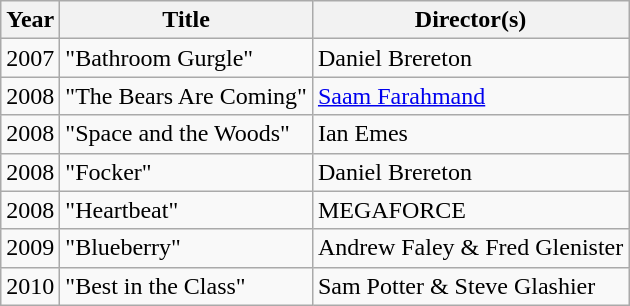<table class="wikitable">
<tr>
<th>Year</th>
<th>Title</th>
<th>Director(s)</th>
</tr>
<tr>
<td>2007</td>
<td>"Bathroom Gurgle"</td>
<td>Daniel Brereton</td>
</tr>
<tr>
<td>2008</td>
<td>"The Bears Are Coming"</td>
<td><a href='#'>Saam Farahmand</a></td>
</tr>
<tr>
<td>2008</td>
<td>"Space and the Woods"</td>
<td>Ian Emes</td>
</tr>
<tr>
<td>2008</td>
<td>"Focker"</td>
<td>Daniel Brereton</td>
</tr>
<tr>
<td>2008</td>
<td>"Heartbeat"</td>
<td>MEGAFORCE</td>
</tr>
<tr>
<td>2009</td>
<td>"Blueberry"</td>
<td>Andrew Faley & Fred Glenister</td>
</tr>
<tr>
<td>2010</td>
<td>"Best in the Class"</td>
<td>Sam Potter & Steve Glashier</td>
</tr>
</table>
